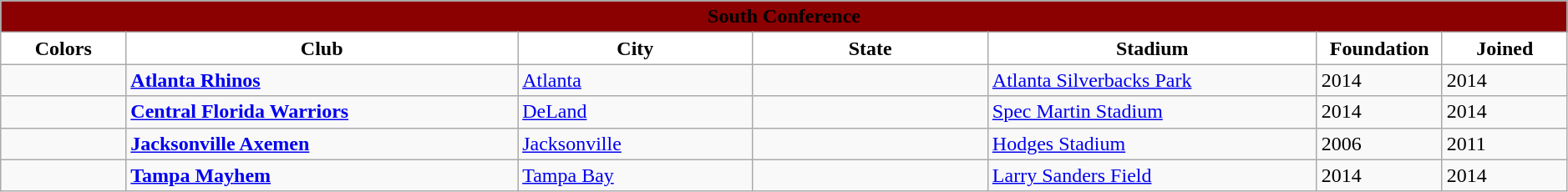<table class="wikitable" style="width: 99%">
<tr>
</tr>
<tr>
<td bgcolor=darkred align="center" colspan="7"><strong><span>South Conference</span></strong></td>
</tr>
<tr>
<th style="background:white; width:8%">Colors</th>
<th style="background:white; width:25%">Club</th>
<th style="background:white; width:15%">City</th>
<th style="background:white; width:15%">State</th>
<th style="background:white; width:21%">Stadium</th>
<th style="background:white; width:8%">Foundation</th>
<th style="background:white; width:8%">Joined</th>
</tr>
<tr>
<td></td>
<td><strong><a href='#'>Atlanta Rhinos</a></strong></td>
<td><a href='#'>Atlanta</a></td>
<td></td>
<td><a href='#'>Atlanta Silverbacks Park</a></td>
<td>2014</td>
<td>2014</td>
</tr>
<tr>
<td></td>
<td><strong><a href='#'>Central Florida Warriors</a></strong></td>
<td><a href='#'>DeLand</a></td>
<td></td>
<td><a href='#'>Spec Martin Stadium</a></td>
<td>2014</td>
<td>2014</td>
</tr>
<tr>
<td></td>
<td><strong><a href='#'>Jacksonville Axemen</a></strong></td>
<td><a href='#'>Jacksonville</a></td>
<td></td>
<td><a href='#'>Hodges Stadium</a></td>
<td>2006</td>
<td>2011</td>
</tr>
<tr>
<td></td>
<td><strong><a href='#'>Tampa Mayhem</a></strong></td>
<td><a href='#'>Tampa Bay</a></td>
<td></td>
<td><a href='#'>Larry Sanders Field</a></td>
<td>2014</td>
<td>2014</td>
</tr>
</table>
